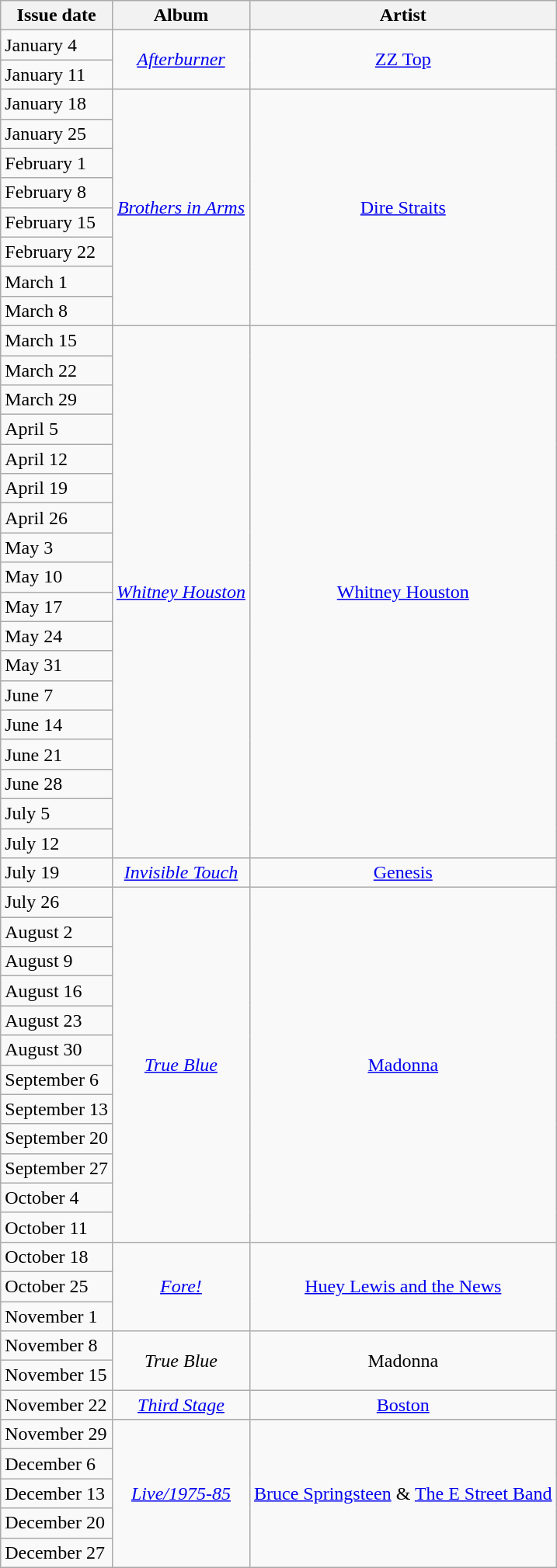<table class=wikitable>
<tr>
<th><strong>Issue date</strong></th>
<th><strong>Album</strong></th>
<th><strong>Artist</strong></th>
</tr>
<tr>
<td>January 4</td>
<td rowspan="2" style="text-align:center;"><em><a href='#'>Afterburner</a></em></td>
<td rowspan="2" style="text-align:center;"><a href='#'>ZZ Top</a></td>
</tr>
<tr>
<td>January 11</td>
</tr>
<tr>
<td>January 18</td>
<td rowspan="8" style="text-align:center;"><em><a href='#'>Brothers in Arms</a></em></td>
<td rowspan="8" style="text-align:center;"><a href='#'>Dire Straits</a></td>
</tr>
<tr>
<td>January 25</td>
</tr>
<tr>
<td>February 1</td>
</tr>
<tr>
<td>February 8</td>
</tr>
<tr>
<td>February 15</td>
</tr>
<tr>
<td>February 22</td>
</tr>
<tr>
<td>March 1</td>
</tr>
<tr>
<td>March 8</td>
</tr>
<tr>
<td>March 15</td>
<td rowspan="18" style="text-align:center;"><em><a href='#'>Whitney Houston</a></em></td>
<td rowspan="18" style="text-align:center;"><a href='#'>Whitney Houston</a></td>
</tr>
<tr>
<td>March 22</td>
</tr>
<tr>
<td>March 29</td>
</tr>
<tr>
<td>April 5</td>
</tr>
<tr>
<td>April 12</td>
</tr>
<tr>
<td>April 19</td>
</tr>
<tr>
<td>April 26</td>
</tr>
<tr>
<td>May 3</td>
</tr>
<tr>
<td>May 10</td>
</tr>
<tr>
<td>May 17</td>
</tr>
<tr>
<td>May 24</td>
</tr>
<tr>
<td>May 31</td>
</tr>
<tr>
<td>June 7</td>
</tr>
<tr>
<td>June 14</td>
</tr>
<tr>
<td>June 21</td>
</tr>
<tr>
<td>June 28</td>
</tr>
<tr>
<td>July 5</td>
</tr>
<tr>
<td>July 12</td>
</tr>
<tr>
<td>July 19</td>
<td style="text-align:center;"><em><a href='#'>Invisible Touch</a></em></td>
<td style="text-align:center;"><a href='#'>Genesis</a></td>
</tr>
<tr>
<td>July 26</td>
<td rowspan="12" style="text-align:center;"><em><a href='#'>True Blue</a></em></td>
<td rowspan="12" style="text-align:center;"><a href='#'>Madonna</a></td>
</tr>
<tr>
<td>August 2</td>
</tr>
<tr>
<td>August 9</td>
</tr>
<tr>
<td>August 16</td>
</tr>
<tr>
<td>August 23</td>
</tr>
<tr>
<td>August 30</td>
</tr>
<tr>
<td>September 6</td>
</tr>
<tr>
<td>September 13</td>
</tr>
<tr>
<td>September 20</td>
</tr>
<tr>
<td>September 27</td>
</tr>
<tr>
<td>October 4</td>
</tr>
<tr>
<td>October 11</td>
</tr>
<tr>
<td>October 18</td>
<td rowspan="3" style="text-align:center;"><em><a href='#'>Fore!</a></em></td>
<td rowspan="3" style="text-align:center;"><a href='#'>Huey Lewis and the News</a></td>
</tr>
<tr>
<td>October 25</td>
</tr>
<tr>
<td>November 1</td>
</tr>
<tr>
<td>November 8</td>
<td rowspan="2" style="text-align:center;"><em>True Blue</em></td>
<td rowspan="2" style="text-align:center;">Madonna</td>
</tr>
<tr>
<td>November 15</td>
</tr>
<tr>
<td>November 22</td>
<td style="text-align:center;"><em><a href='#'>Third Stage</a></em></td>
<td style="text-align:center;"><a href='#'>Boston</a></td>
</tr>
<tr>
<td>November 29</td>
<td rowspan="5" style="text-align:center;"><em><a href='#'>Live/1975-85</a></em></td>
<td rowspan="5" style="text-align:center;"><a href='#'>Bruce Springsteen</a> & <a href='#'>The E Street Band</a></td>
</tr>
<tr>
<td>December 6</td>
</tr>
<tr>
<td>December 13</td>
</tr>
<tr>
<td>December 20</td>
</tr>
<tr>
<td>December 27</td>
</tr>
</table>
